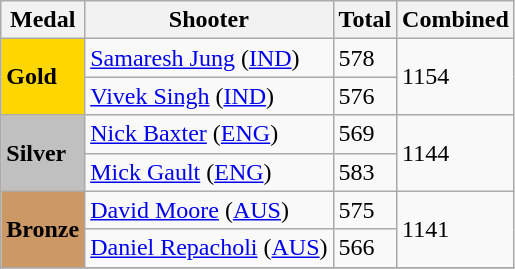<table class="wikitable">
<tr>
<th>Medal</th>
<th>Shooter</th>
<th>Total</th>
<th>Combined</th>
</tr>
<tr>
<td rowspan="2" bgcolor="gold"><strong>Gold</strong></td>
<td> <a href='#'>Samaresh Jung</a> (<a href='#'>IND</a>)</td>
<td>578</td>
<td rowspan="2">1154</td>
</tr>
<tr>
<td> <a href='#'>Vivek Singh</a> (<a href='#'>IND</a>)</td>
<td>576</td>
</tr>
<tr>
<td rowspan="2" bgcolor="silver"><strong>Silver</strong></td>
<td> <a href='#'>Nick Baxter</a> (<a href='#'>ENG</a>)</td>
<td>569</td>
<td rowspan="2">1144</td>
</tr>
<tr>
<td> <a href='#'>Mick Gault</a> (<a href='#'>ENG</a>)</td>
<td>583</td>
</tr>
<tr>
<td rowspan="2" bgcolor="cc9966"><strong>Bronze</strong></td>
<td> <a href='#'>David Moore</a> (<a href='#'>AUS</a>)</td>
<td>575</td>
<td rowspan="2">1141</td>
</tr>
<tr>
<td> <a href='#'>Daniel Repacholi</a> (<a href='#'>AUS</a>)</td>
<td>566</td>
</tr>
<tr>
</tr>
</table>
